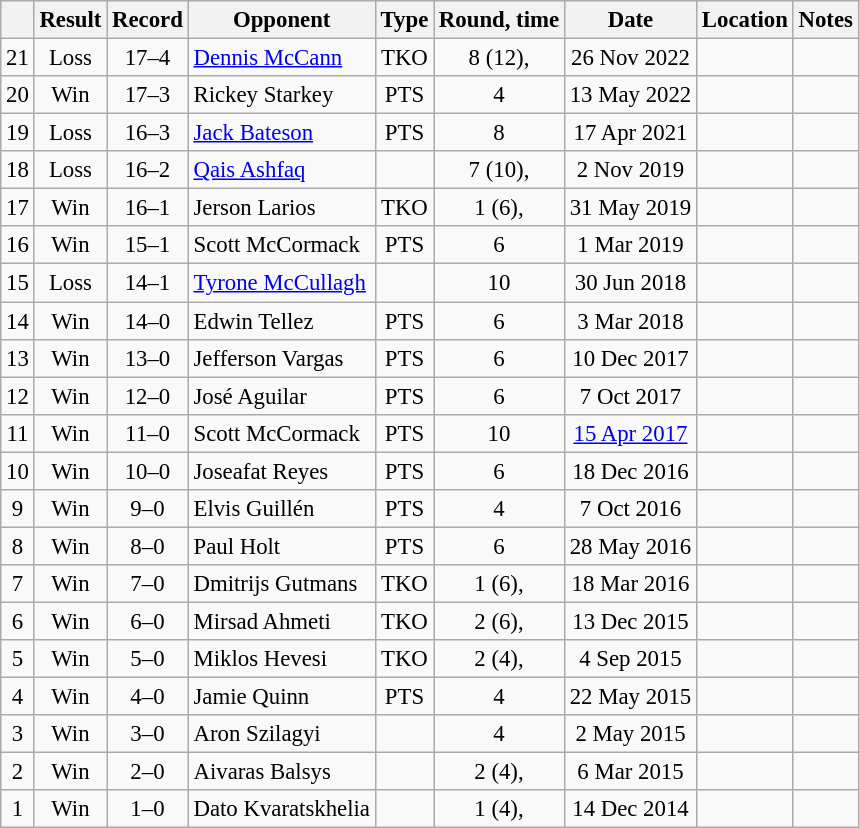<table class="wikitable" style="text-align:center; font-size:95%">
<tr>
<th></th>
<th>Result</th>
<th>Record</th>
<th>Opponent</th>
<th>Type</th>
<th>Round, time</th>
<th>Date</th>
<th>Location</th>
<th>Notes</th>
</tr>
<tr>
<td>21</td>
<td>Loss</td>
<td>17–4</td>
<td style="text-align:left;"> <a href='#'>Dennis McCann</a></td>
<td>TKO</td>
<td>8 (12), </td>
<td>26 Nov 2022</td>
<td style="text-align:left;"> </td>
<td style="text-align:left;"></td>
</tr>
<tr>
<td>20</td>
<td>Win</td>
<td>17–3</td>
<td style="text-align:left;"> Rickey Starkey</td>
<td>PTS</td>
<td>4</td>
<td>13 May 2022</td>
<td style="text-align:left;"> </td>
<td></td>
</tr>
<tr>
<td>19</td>
<td>Loss</td>
<td>16–3</td>
<td style="text-align:left;"> <a href='#'>Jack Bateson</a></td>
<td>PTS</td>
<td>8</td>
<td>17 Apr 2021</td>
<td style="text-align:left;"> </td>
<td></td>
</tr>
<tr>
<td>18</td>
<td>Loss</td>
<td>16–2</td>
<td style="text-align:left;"> <a href='#'>Qais Ashfaq</a></td>
<td></td>
<td>7 (10), </td>
<td>2 Nov 2019</td>
<td style="text-align:left;"> </td>
<td style="text-align:left;"></td>
</tr>
<tr>
<td>17</td>
<td>Win</td>
<td>16–1</td>
<td style="text-align:left;"> Jerson Larios</td>
<td>TKO</td>
<td>1 (6), </td>
<td>31 May 2019</td>
<td style="text-align:left;"> </td>
<td></td>
</tr>
<tr>
<td>16</td>
<td>Win</td>
<td>15–1</td>
<td style="text-align:left;"> Scott McCormack</td>
<td>PTS</td>
<td>6</td>
<td>1 Mar 2019</td>
<td style="text-align:left;"> </td>
<td></td>
</tr>
<tr>
<td>15</td>
<td>Loss</td>
<td>14–1</td>
<td style="text-align:left;"> <a href='#'>Tyrone McCullagh</a></td>
<td></td>
<td>10</td>
<td>30 Jun 2018</td>
<td style="text-align:left;"> </td>
<td style="text-align:left;"></td>
</tr>
<tr>
<td>14</td>
<td>Win</td>
<td>14–0</td>
<td style="text-align:left;"> Edwin Tellez</td>
<td>PTS</td>
<td>6</td>
<td>3 Mar 2018</td>
<td style="text-align:left;"> </td>
<td></td>
</tr>
<tr>
<td>13</td>
<td>Win</td>
<td>13–0</td>
<td style="text-align:left;"> Jefferson Vargas</td>
<td>PTS</td>
<td>6</td>
<td>10 Dec 2017</td>
<td style="text-align:left;"> </td>
<td></td>
</tr>
<tr>
<td>12</td>
<td>Win</td>
<td>12–0</td>
<td style="text-align:left;"> José Aguilar</td>
<td>PTS</td>
<td>6</td>
<td>7 Oct 2017</td>
<td style="text-align:left;"> </td>
<td></td>
</tr>
<tr>
<td>11</td>
<td>Win</td>
<td>11–0</td>
<td style="text-align:left;"> Scott McCormack</td>
<td>PTS</td>
<td>10</td>
<td><a href='#'>15 Apr 2017</a></td>
<td style="text-align:left;"> </td>
<td style="text-align:left;"></td>
</tr>
<tr>
<td>10</td>
<td>Win</td>
<td>10–0</td>
<td style="text-align:left;"> Joseafat Reyes</td>
<td>PTS</td>
<td>6</td>
<td>18 Dec 2016</td>
<td style="text-align:left;"> </td>
<td></td>
</tr>
<tr>
<td>9</td>
<td>Win</td>
<td>9–0</td>
<td style="text-align:left;"> Elvis Guillén</td>
<td>PTS</td>
<td>4</td>
<td>7 Oct 2016</td>
<td style="text-align:left;"> </td>
<td></td>
</tr>
<tr>
<td>8</td>
<td>Win</td>
<td>8–0</td>
<td style="text-align:left;"> Paul Holt</td>
<td>PTS</td>
<td>6</td>
<td>28 May 2016</td>
<td style="text-align:left;"> </td>
<td></td>
</tr>
<tr>
<td>7</td>
<td>Win</td>
<td>7–0</td>
<td style="text-align:left;"> Dmitrijs Gutmans</td>
<td>TKO</td>
<td>1 (6), </td>
<td>18 Mar 2016</td>
<td style="text-align:left;"> </td>
<td></td>
</tr>
<tr>
<td>6</td>
<td>Win</td>
<td>6–0</td>
<td style="text-align:left;"> Mirsad Ahmeti</td>
<td>TKO</td>
<td>2 (6), </td>
<td>13 Dec 2015</td>
<td style="text-align:left;"> </td>
<td></td>
</tr>
<tr>
<td>5</td>
<td>Win</td>
<td>5–0</td>
<td style="text-align:left;"> Miklos Hevesi</td>
<td>TKO</td>
<td>2 (4), </td>
<td>4 Sep 2015</td>
<td style="text-align:left;"> </td>
<td></td>
</tr>
<tr>
<td>4</td>
<td>Win</td>
<td>4–0</td>
<td style="text-align:left;"> Jamie Quinn</td>
<td>PTS</td>
<td>4</td>
<td>22 May 2015</td>
<td style="text-align:left;"> </td>
<td></td>
</tr>
<tr>
<td>3</td>
<td>Win</td>
<td>3–0</td>
<td style="text-align:left;"> Aron Szilagyi</td>
<td></td>
<td>4</td>
<td>2 May 2015</td>
<td style="text-align:left;"> </td>
<td></td>
</tr>
<tr>
<td>2</td>
<td>Win</td>
<td>2–0</td>
<td style="text-align:left;"> Aivaras Balsys</td>
<td></td>
<td>2 (4), </td>
<td>6 Mar 2015</td>
<td style="text-align:left;"> </td>
<td></td>
</tr>
<tr>
<td>1</td>
<td>Win</td>
<td>1–0</td>
<td style="text-align:left;"> Dato Kvaratskhelia</td>
<td></td>
<td>1 (4), </td>
<td>14 Dec 2014</td>
<td style="text-align:left;"> </td>
<td></td>
</tr>
</table>
